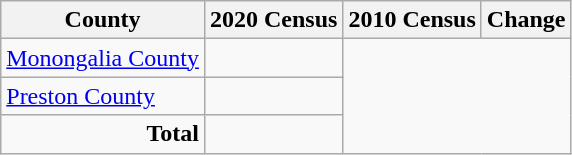<table class="wikitable sortable">
<tr>
<th>County</th>
<th>2020 Census</th>
<th>2010 Census</th>
<th>Change</th>
</tr>
<tr>
<td><a href='#'>Monongalia County</a></td>
<td></td>
</tr>
<tr>
<td><a href='#'>Preston County</a></td>
<td></td>
</tr>
<tr class=sortbottom>
<td align=right><strong>Total</strong></td>
<td></td>
</tr>
</table>
